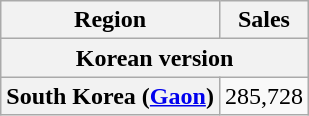<table class="wikitable plainrowheaders" style="text-align:center">
<tr>
<th scope="col">Region</th>
<th scope="col">Sales</th>
</tr>
<tr>
<th colspan="2">Korean version</th>
</tr>
<tr>
<th scope="row">South Korea (<a href='#'>Gaon</a>)</th>
<td>285,728</td>
</tr>
</table>
